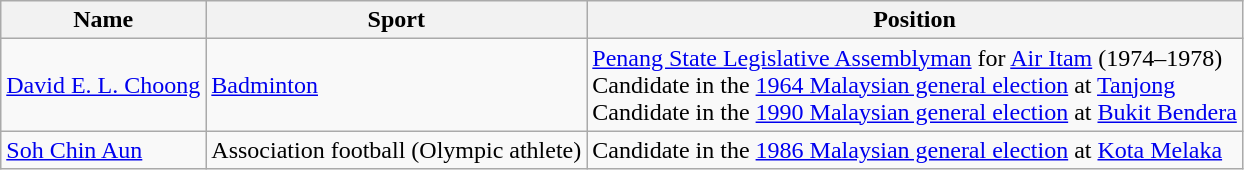<table class="wikitable sortable">
<tr>
<th>Name</th>
<th>Sport</th>
<th>Position</th>
</tr>
<tr>
<td data-sort-value="Choong,David E. L."><a href='#'>David E. L. Choong</a></td>
<td><a href='#'>Badminton</a></td>
<td><a href='#'>Penang State Legislative Assemblyman</a> for <a href='#'>Air Itam</a> (1974–1978)<br>Candidate in the <a href='#'>1964 Malaysian general election</a> at <a href='#'>Tanjong</a><br>Candidate in the <a href='#'>1990 Malaysian general election</a> at <a href='#'>Bukit Bendera</a></td>
</tr>
<tr>
<td data-sort-value="Soh,Chin Aun"><a href='#'>Soh Chin Aun</a></td>
<td>Association football (Olympic athlete)</td>
<td>Candidate in the <a href='#'>1986 Malaysian general election</a> at <a href='#'>Kota Melaka</a></td>
</tr>
</table>
